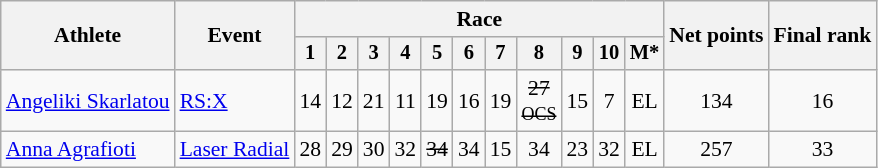<table class="wikitable" style="font-size:90%">
<tr>
<th rowspan=2>Athlete</th>
<th rowspan=2>Event</th>
<th colspan=11>Race</th>
<th rowspan=2>Net points</th>
<th rowspan=2>Final rank</th>
</tr>
<tr style="font-size:95%">
<th>1</th>
<th>2</th>
<th>3</th>
<th>4</th>
<th>5</th>
<th>6</th>
<th>7</th>
<th>8</th>
<th>9</th>
<th>10</th>
<th>M*</th>
</tr>
<tr align=center>
<td align=left><a href='#'>Angeliki Skarlatou</a></td>
<td align=left><a href='#'>RS:X</a></td>
<td>14</td>
<td>12</td>
<td>21</td>
<td>11</td>
<td>19</td>
<td>16</td>
<td>19</td>
<td><s>27<br><small>OCS</small></s></td>
<td>15</td>
<td>7</td>
<td>EL</td>
<td>134</td>
<td>16</td>
</tr>
<tr align=center>
<td align=left><a href='#'>Anna Agrafioti</a></td>
<td align=left><a href='#'>Laser Radial</a></td>
<td>28</td>
<td>29</td>
<td>30</td>
<td>32</td>
<td><s>34</s></td>
<td>34</td>
<td>15</td>
<td>34</td>
<td>23</td>
<td>32</td>
<td>EL</td>
<td>257</td>
<td>33</td>
</tr>
</table>
